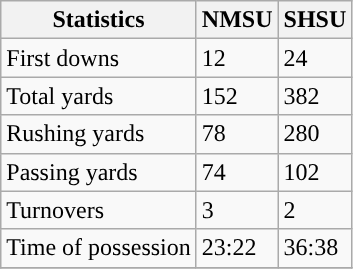<table class="wikitable" style="float: left;">
<tr>
<th>Statistics</th>
<th>NMSU</th>
<th>SHSU</th>
</tr>
<tr>
<td>First downs</td>
<td>12</td>
<td>24</td>
</tr>
<tr>
<td>Total yards</td>
<td>152</td>
<td>382</td>
</tr>
<tr>
<td>Rushing yards</td>
<td>78</td>
<td>280</td>
</tr>
<tr>
<td>Passing yards</td>
<td>74</td>
<td>102</td>
</tr>
<tr>
<td>Turnovers</td>
<td>3</td>
<td>2</td>
</tr>
<tr>
<td>Time of possession</td>
<td>23:22</td>
<td>36:38</td>
</tr>
<tr>
</tr>
</table>
